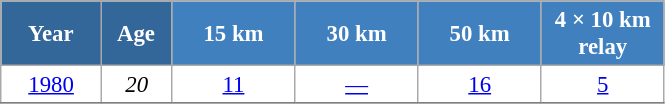<table class="wikitable" style="font-size:95%; text-align:center; border:grey solid 1px; border-collapse:collapse; background:#ffffff;">
<tr>
<th style="background-color:#369; color:white; width:60px;"> Year </th>
<th style="background-color:#369; color:white; width:40px;"> Age </th>
<th style="background-color:#4180be; color:white; width:75px;"> 15 km </th>
<th style="background-color:#4180be; color:white; width:75px;"> 30 km </th>
<th style="background-color:#4180be; color:white; width:75px;"> 50 km </th>
<th style="background-color:#4180be; color:white; width:75px;"> 4 × 10 km <br> relay </th>
</tr>
<tr>
<td><a href='#'>1980</a></td>
<td><em>20</em></td>
<td><a href='#'>11</a></td>
<td><a href='#'>—</a></td>
<td><a href='#'>16</a></td>
<td><a href='#'>5</a></td>
</tr>
<tr>
</tr>
</table>
